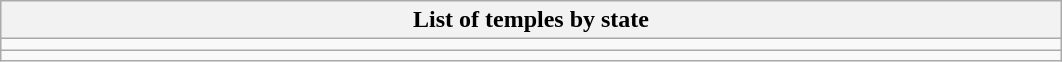<table class="wikitable" style="margin:auto">
<tr>
<th scope="col" style="width: 700px;">List of temples by state</th>
</tr>
<tr>
<td></td>
</tr>
<tr>
<td></td>
</tr>
</table>
